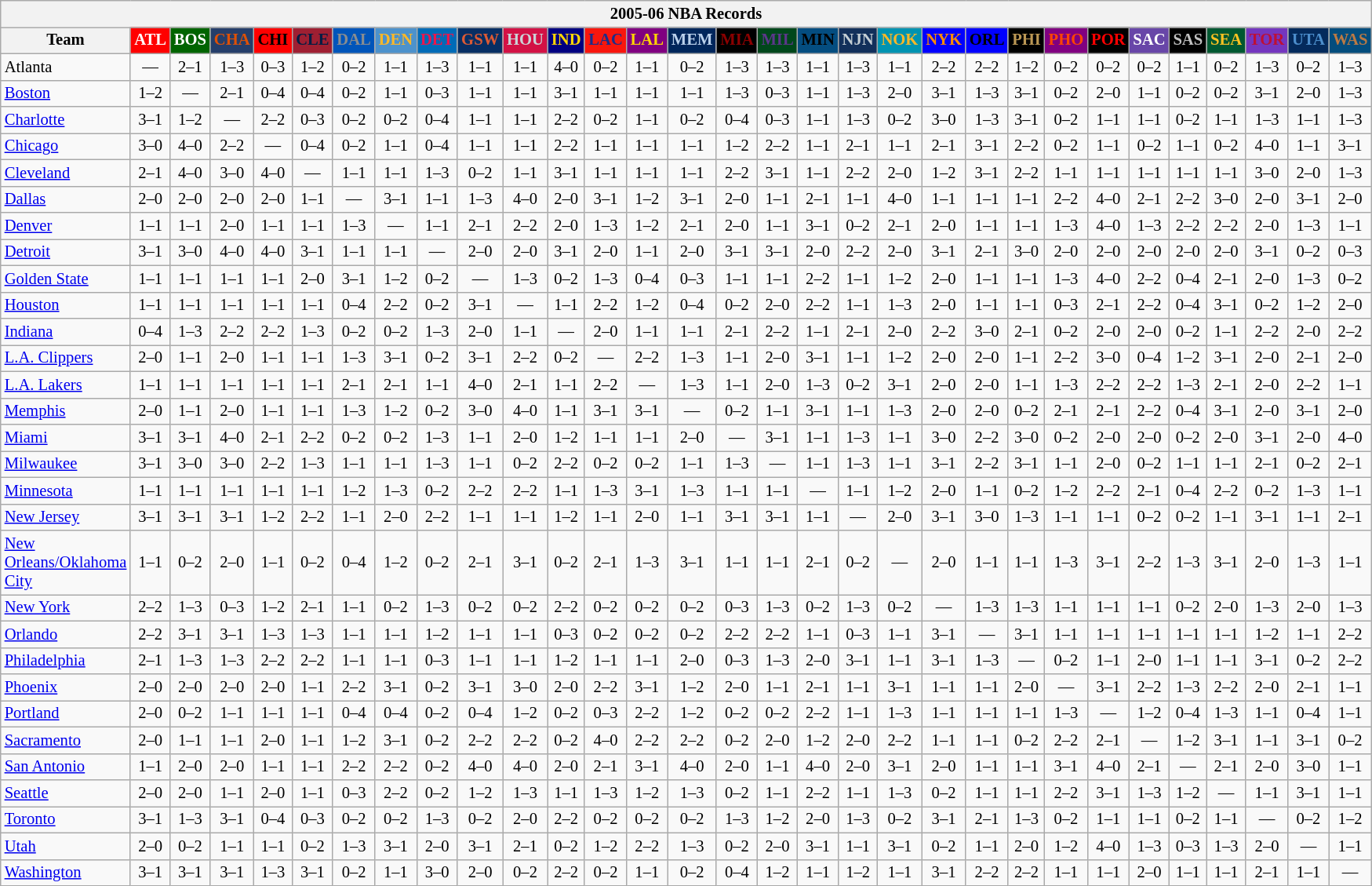<table class="wikitable" style="font-size:86%; text-align:center;">
<tr>
<th colspan=31>2005-06 NBA Records</th>
</tr>
<tr>
<th width=100>Team</th>
<th style="background:#FF0000;color:#FFFFFF;width=35">ATL</th>
<th style="background:#006400;color:#FFFFFF;width=35">BOS</th>
<th style="background:#253E6A;color:#DF5106;width=35">CHA</th>
<th style="background:#FF0000;color:#000000;width=35">CHI</th>
<th style="background:#9F1F32;color:#001D43;width=35">CLE</th>
<th style="background:#0055BA;color:#898D8F;width=35">DAL</th>
<th style="background:#4C92CC;color:#FDB827;width=35">DEN</th>
<th style="background:#006BB7;color:#ED164B;width=35">DET</th>
<th style="background:#072E63;color:#DC5A34;width=35">GSW</th>
<th style="background:#D31145;color:#CBD4D8;width=35">HOU</th>
<th style="background:#000080;color:#FFD700;width=35">IND</th>
<th style="background:#F9160D;color:#1A2E8B;width=35">LAC</th>
<th style="background:#800080;color:#FFD700;width=35">LAL</th>
<th style="background:#00265B;color:#BAD1EB;width=35">MEM</th>
<th style="background:#000000;color:#8B0000;width=35">MIA</th>
<th style="background:#00471B;color:#5C378A;width=35">MIL</th>
<th style="background:#044D80;color:#000000;width=35">MIN</th>
<th style="background:#12305B;color:#C4CED4;width=35">NJN</th>
<th style="background:#0093B1;color:#FDB827;width=35">NOK</th>
<th style="background:#0000FF;color:#FF8C00;width=35">NYK</th>
<th style="background:#0000FF;color:#000000;width=35">ORL</th>
<th style="background:#000000;color:#BB9754;width=35">PHI</th>
<th style="background:#800080;color:#FF4500;width=35">PHO</th>
<th style="background:#000000;color:#FF0000;width=35">POR</th>
<th style="background:#6846A8;color:#FFFFFF;width=35">SAC</th>
<th style="background:#000000;color:#C0C0C0;width=35">SAS</th>
<th style="background:#005831;color:#FFC322;width=35">SEA</th>
<th style="background:#7436BF;color:#BE0F34;width=35">TOR</th>
<th style="background:#042A5C;color:#4C8ECC;width=35">UTA</th>
<th style="background:#044D7D;color:#BC7A44;width=35">WAS</th>
</tr>
<tr>
<td style="text-align:left;">Atlanta</td>
<td>—</td>
<td>2–1</td>
<td>1–3</td>
<td>0–3</td>
<td>1–2</td>
<td>0–2</td>
<td>1–1</td>
<td>1–3</td>
<td>1–1</td>
<td>1–1</td>
<td>4–0</td>
<td>0–2</td>
<td>1–1</td>
<td>0–2</td>
<td>1–3</td>
<td>1–3</td>
<td>1–1</td>
<td>1–3</td>
<td>1–1</td>
<td>2–2</td>
<td>2–2</td>
<td>1–2</td>
<td>0–2</td>
<td>0–2</td>
<td>0–2</td>
<td>1–1</td>
<td>0–2</td>
<td>1–3</td>
<td>0–2</td>
<td>1–3</td>
</tr>
<tr>
<td style="text-align:left;"><a href='#'>Boston</a></td>
<td>1–2</td>
<td>—</td>
<td>2–1</td>
<td>0–4</td>
<td>0–4</td>
<td>0–2</td>
<td>1–1</td>
<td>0–3</td>
<td>1–1</td>
<td>1–1</td>
<td>3–1</td>
<td>1–1</td>
<td>1–1</td>
<td>1–1</td>
<td>1–3</td>
<td>0–3</td>
<td>1–1</td>
<td>1–3</td>
<td>2–0</td>
<td>3–1</td>
<td>1–3</td>
<td>3–1</td>
<td>0–2</td>
<td>2–0</td>
<td>1–1</td>
<td>0–2</td>
<td>0–2</td>
<td>3–1</td>
<td>2–0</td>
<td>1–3</td>
</tr>
<tr>
<td style="text-align:left;"><a href='#'>Charlotte</a></td>
<td>3–1</td>
<td>1–2</td>
<td>—</td>
<td>2–2</td>
<td>0–3</td>
<td>0–2</td>
<td>0–2</td>
<td>0–4</td>
<td>1–1</td>
<td>1–1</td>
<td>2–2</td>
<td>0–2</td>
<td>1–1</td>
<td>0–2</td>
<td>0–4</td>
<td>0–3</td>
<td>1–1</td>
<td>1–3</td>
<td>0–2</td>
<td>3–0</td>
<td>1–3</td>
<td>3–1</td>
<td>0–2</td>
<td>1–1</td>
<td>1–1</td>
<td>0–2</td>
<td>1–1</td>
<td>1–3</td>
<td>1–1</td>
<td>1–3</td>
</tr>
<tr>
<td style="text-align:left;"><a href='#'>Chicago</a></td>
<td>3–0</td>
<td>4–0</td>
<td>2–2</td>
<td>—</td>
<td>0–4</td>
<td>0–2</td>
<td>1–1</td>
<td>0–4</td>
<td>1–1</td>
<td>1–1</td>
<td>2–2</td>
<td>1–1</td>
<td>1–1</td>
<td>1–1</td>
<td>1–2</td>
<td>2–2</td>
<td>1–1</td>
<td>2–1</td>
<td>1–1</td>
<td>2–1</td>
<td>3–1</td>
<td>2–2</td>
<td>0–2</td>
<td>1–1</td>
<td>0–2</td>
<td>1–1</td>
<td>0–2</td>
<td>4–0</td>
<td>1–1</td>
<td>3–1</td>
</tr>
<tr>
<td style="text-align:left;"><a href='#'>Cleveland</a></td>
<td>2–1</td>
<td>4–0</td>
<td>3–0</td>
<td>4–0</td>
<td>—</td>
<td>1–1</td>
<td>1–1</td>
<td>1–3</td>
<td>0–2</td>
<td>1–1</td>
<td>3–1</td>
<td>1–1</td>
<td>1–1</td>
<td>1–1</td>
<td>2–2</td>
<td>3–1</td>
<td>1–1</td>
<td>2–2</td>
<td>2–0</td>
<td>1–2</td>
<td>3–1</td>
<td>2–2</td>
<td>1–1</td>
<td>1–1</td>
<td>1–1</td>
<td>1–1</td>
<td>1–1</td>
<td>3–0</td>
<td>2–0</td>
<td>1–3</td>
</tr>
<tr>
<td style="text-align:left;"><a href='#'>Dallas</a></td>
<td>2–0</td>
<td>2–0</td>
<td>2–0</td>
<td>2–0</td>
<td>1–1</td>
<td>—</td>
<td>3–1</td>
<td>1–1</td>
<td>1–3</td>
<td>4–0</td>
<td>2–0</td>
<td>3–1</td>
<td>1–2</td>
<td>3–1</td>
<td>2–0</td>
<td>1–1</td>
<td>2–1</td>
<td>1–1</td>
<td>4–0</td>
<td>1–1</td>
<td>1–1</td>
<td>1–1</td>
<td>2–2</td>
<td>4–0</td>
<td>2–1</td>
<td>2–2</td>
<td>3–0</td>
<td>2–0</td>
<td>3–1</td>
<td>2–0</td>
</tr>
<tr>
<td style="text-align:left;"><a href='#'>Denver</a></td>
<td>1–1</td>
<td>1–1</td>
<td>2–0</td>
<td>1–1</td>
<td>1–1</td>
<td>1–3</td>
<td>—</td>
<td>1–1</td>
<td>2–1</td>
<td>2–2</td>
<td>2–0</td>
<td>1–3</td>
<td>1–2</td>
<td>2–1</td>
<td>2–0</td>
<td>1–1</td>
<td>3–1</td>
<td>0–2</td>
<td>2–1</td>
<td>2–0</td>
<td>1–1</td>
<td>1–1</td>
<td>1–3</td>
<td>4–0</td>
<td>1–3</td>
<td>2–2</td>
<td>2–2</td>
<td>2–0</td>
<td>1–3</td>
<td>1–1</td>
</tr>
<tr>
<td style="text-align:left;"><a href='#'>Detroit</a></td>
<td>3–1</td>
<td>3–0</td>
<td>4–0</td>
<td>4–0</td>
<td>3–1</td>
<td>1–1</td>
<td>1–1</td>
<td>—</td>
<td>2–0</td>
<td>2–0</td>
<td>3–1</td>
<td>2–0</td>
<td>1–1</td>
<td>2–0</td>
<td>3–1</td>
<td>3–1</td>
<td>2–0</td>
<td>2–2</td>
<td>2–0</td>
<td>3–1</td>
<td>2–1</td>
<td>3–0</td>
<td>2–0</td>
<td>2–0</td>
<td>2–0</td>
<td>2–0</td>
<td>2–0</td>
<td>3–1</td>
<td>0–2</td>
<td>0–3</td>
</tr>
<tr>
<td style="text-align:left;"><a href='#'>Golden State</a></td>
<td>1–1</td>
<td>1–1</td>
<td>1–1</td>
<td>1–1</td>
<td>2–0</td>
<td>3–1</td>
<td>1–2</td>
<td>0–2</td>
<td>—</td>
<td>1–3</td>
<td>0–2</td>
<td>1–3</td>
<td>0–4</td>
<td>0–3</td>
<td>1–1</td>
<td>1–1</td>
<td>2–2</td>
<td>1–1</td>
<td>1–2</td>
<td>2–0</td>
<td>1–1</td>
<td>1–1</td>
<td>1–3</td>
<td>4–0</td>
<td>2–2</td>
<td>0–4</td>
<td>2–1</td>
<td>2–0</td>
<td>1–3</td>
<td>0–2</td>
</tr>
<tr>
<td style="text-align:left;"><a href='#'>Houston</a></td>
<td>1–1</td>
<td>1–1</td>
<td>1–1</td>
<td>1–1</td>
<td>1–1</td>
<td>0–4</td>
<td>2–2</td>
<td>0–2</td>
<td>3–1</td>
<td>—</td>
<td>1–1</td>
<td>2–2</td>
<td>1–2</td>
<td>0–4</td>
<td>0–2</td>
<td>2–0</td>
<td>2–2</td>
<td>1–1</td>
<td>1–3</td>
<td>2–0</td>
<td>1–1</td>
<td>1–1</td>
<td>0–3</td>
<td>2–1</td>
<td>2–2</td>
<td>0–4</td>
<td>3–1</td>
<td>0–2</td>
<td>1–2</td>
<td>2–0</td>
</tr>
<tr>
<td style="text-align:left;"><a href='#'>Indiana</a></td>
<td>0–4</td>
<td>1–3</td>
<td>2–2</td>
<td>2–2</td>
<td>1–3</td>
<td>0–2</td>
<td>0–2</td>
<td>1–3</td>
<td>2–0</td>
<td>1–1</td>
<td>—</td>
<td>2–0</td>
<td>1–1</td>
<td>1–1</td>
<td>2–1</td>
<td>2–2</td>
<td>1–1</td>
<td>2–1</td>
<td>2–0</td>
<td>2–2</td>
<td>3–0</td>
<td>2–1</td>
<td>0–2</td>
<td>2–0</td>
<td>2–0</td>
<td>0–2</td>
<td>1–1</td>
<td>2–2</td>
<td>2–0</td>
<td>2–2</td>
</tr>
<tr>
<td style="text-align:left;"><a href='#'>L.A. Clippers</a></td>
<td>2–0</td>
<td>1–1</td>
<td>2–0</td>
<td>1–1</td>
<td>1–1</td>
<td>1–3</td>
<td>3–1</td>
<td>0–2</td>
<td>3–1</td>
<td>2–2</td>
<td>0–2</td>
<td>—</td>
<td>2–2</td>
<td>1–3</td>
<td>1–1</td>
<td>2–0</td>
<td>3–1</td>
<td>1–1</td>
<td>1–2</td>
<td>2–0</td>
<td>2–0</td>
<td>1–1</td>
<td>2–2</td>
<td>3–0</td>
<td>0–4</td>
<td>1–2</td>
<td>3–1</td>
<td>2–0</td>
<td>2–1</td>
<td>2–0</td>
</tr>
<tr>
<td style="text-align:left;"><a href='#'>L.A. Lakers</a></td>
<td>1–1</td>
<td>1–1</td>
<td>1–1</td>
<td>1–1</td>
<td>1–1</td>
<td>2–1</td>
<td>2–1</td>
<td>1–1</td>
<td>4–0</td>
<td>2–1</td>
<td>1–1</td>
<td>2–2</td>
<td>—</td>
<td>1–3</td>
<td>1–1</td>
<td>2–0</td>
<td>1–3</td>
<td>0–2</td>
<td>3–1</td>
<td>2–0</td>
<td>2–0</td>
<td>1–1</td>
<td>1–3</td>
<td>2–2</td>
<td>2–2</td>
<td>1–3</td>
<td>2–1</td>
<td>2–0</td>
<td>2–2</td>
<td>1–1</td>
</tr>
<tr>
<td style="text-align:left;"><a href='#'>Memphis</a></td>
<td>2–0</td>
<td>1–1</td>
<td>2–0</td>
<td>1–1</td>
<td>1–1</td>
<td>1–3</td>
<td>1–2</td>
<td>0–2</td>
<td>3–0</td>
<td>4–0</td>
<td>1–1</td>
<td>3–1</td>
<td>3–1</td>
<td>—</td>
<td>0–2</td>
<td>1–1</td>
<td>3–1</td>
<td>1–1</td>
<td>1–3</td>
<td>2–0</td>
<td>2–0</td>
<td>0–2</td>
<td>2–1</td>
<td>2–1</td>
<td>2–2</td>
<td>0–4</td>
<td>3–1</td>
<td>2–0</td>
<td>3–1</td>
<td>2–0</td>
</tr>
<tr>
<td style="text-align:left;"><a href='#'>Miami</a></td>
<td>3–1</td>
<td>3–1</td>
<td>4–0</td>
<td>2–1</td>
<td>2–2</td>
<td>0–2</td>
<td>0–2</td>
<td>1–3</td>
<td>1–1</td>
<td>2–0</td>
<td>1–2</td>
<td>1–1</td>
<td>1–1</td>
<td>2–0</td>
<td>—</td>
<td>3–1</td>
<td>1–1</td>
<td>1–3</td>
<td>1–1</td>
<td>3–0</td>
<td>2–2</td>
<td>3–0</td>
<td>0–2</td>
<td>2–0</td>
<td>2–0</td>
<td>0–2</td>
<td>2–0</td>
<td>3–1</td>
<td>2–0</td>
<td>4–0</td>
</tr>
<tr>
<td style="text-align:left;"><a href='#'>Milwaukee</a></td>
<td>3–1</td>
<td>3–0</td>
<td>3–0</td>
<td>2–2</td>
<td>1–3</td>
<td>1–1</td>
<td>1–1</td>
<td>1–3</td>
<td>1–1</td>
<td>0–2</td>
<td>2–2</td>
<td>0–2</td>
<td>0–2</td>
<td>1–1</td>
<td>1–3</td>
<td>—</td>
<td>1–1</td>
<td>1–3</td>
<td>1–1</td>
<td>3–1</td>
<td>2–2</td>
<td>3–1</td>
<td>1–1</td>
<td>2–0</td>
<td>0–2</td>
<td>1–1</td>
<td>1–1</td>
<td>2–1</td>
<td>0–2</td>
<td>2–1</td>
</tr>
<tr>
<td style="text-align:left;"><a href='#'>Minnesota</a></td>
<td>1–1</td>
<td>1–1</td>
<td>1–1</td>
<td>1–1</td>
<td>1–1</td>
<td>1–2</td>
<td>1–3</td>
<td>0–2</td>
<td>2–2</td>
<td>2–2</td>
<td>1–1</td>
<td>1–3</td>
<td>3–1</td>
<td>1–3</td>
<td>1–1</td>
<td>1–1</td>
<td>—</td>
<td>1–1</td>
<td>1–2</td>
<td>2–0</td>
<td>1–1</td>
<td>0–2</td>
<td>1–2</td>
<td>2–2</td>
<td>2–1</td>
<td>0–4</td>
<td>2–2</td>
<td>0–2</td>
<td>1–3</td>
<td>1–1</td>
</tr>
<tr>
<td style="text-align:left;"><a href='#'>New Jersey</a></td>
<td>3–1</td>
<td>3–1</td>
<td>3–1</td>
<td>1–2</td>
<td>2–2</td>
<td>1–1</td>
<td>2–0</td>
<td>2–2</td>
<td>1–1</td>
<td>1–1</td>
<td>1–2</td>
<td>1–1</td>
<td>2–0</td>
<td>1–1</td>
<td>3–1</td>
<td>3–1</td>
<td>1–1</td>
<td>—</td>
<td>2–0</td>
<td>3–1</td>
<td>3–0</td>
<td>1–3</td>
<td>1–1</td>
<td>1–1</td>
<td>0–2</td>
<td>0–2</td>
<td>1–1</td>
<td>3–1</td>
<td>1–1</td>
<td>2–1</td>
</tr>
<tr>
<td style="text-align:left;"><a href='#'>New Orleans/Oklahoma City</a></td>
<td>1–1</td>
<td>0–2</td>
<td>2–0</td>
<td>1–1</td>
<td>0–2</td>
<td>0–4</td>
<td>1–2</td>
<td>0–2</td>
<td>2–1</td>
<td>3–1</td>
<td>0–2</td>
<td>2–1</td>
<td>1–3</td>
<td>3–1</td>
<td>1–1</td>
<td>1–1</td>
<td>2–1</td>
<td>0–2</td>
<td>—</td>
<td>2–0</td>
<td>1–1</td>
<td>1–1</td>
<td>1–3</td>
<td>3–1</td>
<td>2–2</td>
<td>1–3</td>
<td>3–1</td>
<td>2–0</td>
<td>1–3</td>
<td>1–1</td>
</tr>
<tr>
<td style="text-align:left;"><a href='#'>New York</a></td>
<td>2–2</td>
<td>1–3</td>
<td>0–3</td>
<td>1–2</td>
<td>2–1</td>
<td>1–1</td>
<td>0–2</td>
<td>1–3</td>
<td>0–2</td>
<td>0–2</td>
<td>2–2</td>
<td>0–2</td>
<td>0–2</td>
<td>0–2</td>
<td>0–3</td>
<td>1–3</td>
<td>0–2</td>
<td>1–3</td>
<td>0–2</td>
<td>—</td>
<td>1–3</td>
<td>1–3</td>
<td>1–1</td>
<td>1–1</td>
<td>1–1</td>
<td>0–2</td>
<td>2–0</td>
<td>1–3</td>
<td>2–0</td>
<td>1–3</td>
</tr>
<tr>
<td style="text-align:left;"><a href='#'>Orlando</a></td>
<td>2–2</td>
<td>3–1</td>
<td>3–1</td>
<td>1–3</td>
<td>1–3</td>
<td>1–1</td>
<td>1–1</td>
<td>1–2</td>
<td>1–1</td>
<td>1–1</td>
<td>0–3</td>
<td>0–2</td>
<td>0–2</td>
<td>0–2</td>
<td>2–2</td>
<td>2–2</td>
<td>1–1</td>
<td>0–3</td>
<td>1–1</td>
<td>3–1</td>
<td>—</td>
<td>3–1</td>
<td>1–1</td>
<td>1–1</td>
<td>1–1</td>
<td>1–1</td>
<td>1–1</td>
<td>1–2</td>
<td>1–1</td>
<td>2–2</td>
</tr>
<tr>
<td style="text-align:left;"><a href='#'>Philadelphia</a></td>
<td>2–1</td>
<td>1–3</td>
<td>1–3</td>
<td>2–2</td>
<td>2–2</td>
<td>1–1</td>
<td>1–1</td>
<td>0–3</td>
<td>1–1</td>
<td>1–1</td>
<td>1–2</td>
<td>1–1</td>
<td>1–1</td>
<td>2–0</td>
<td>0–3</td>
<td>1–3</td>
<td>2–0</td>
<td>3–1</td>
<td>1–1</td>
<td>3–1</td>
<td>1–3</td>
<td>—</td>
<td>0–2</td>
<td>1–1</td>
<td>2–0</td>
<td>1–1</td>
<td>1–1</td>
<td>3–1</td>
<td>0–2</td>
<td>2–2</td>
</tr>
<tr>
<td style="text-align:left;"><a href='#'>Phoenix</a></td>
<td>2–0</td>
<td>2–0</td>
<td>2–0</td>
<td>2–0</td>
<td>1–1</td>
<td>2–2</td>
<td>3–1</td>
<td>0–2</td>
<td>3–1</td>
<td>3–0</td>
<td>2–0</td>
<td>2–2</td>
<td>3–1</td>
<td>1–2</td>
<td>2–0</td>
<td>1–1</td>
<td>2–1</td>
<td>1–1</td>
<td>3–1</td>
<td>1–1</td>
<td>1–1</td>
<td>2–0</td>
<td>—</td>
<td>3–1</td>
<td>2–2</td>
<td>1–3</td>
<td>2–2</td>
<td>2–0</td>
<td>2–1</td>
<td>1–1</td>
</tr>
<tr>
<td style="text-align:left;"><a href='#'>Portland</a></td>
<td>2–0</td>
<td>0–2</td>
<td>1–1</td>
<td>1–1</td>
<td>1–1</td>
<td>0–4</td>
<td>0–4</td>
<td>0–2</td>
<td>0–4</td>
<td>1–2</td>
<td>0–2</td>
<td>0–3</td>
<td>2–2</td>
<td>1–2</td>
<td>0–2</td>
<td>0–2</td>
<td>2–2</td>
<td>1–1</td>
<td>1–3</td>
<td>1–1</td>
<td>1–1</td>
<td>1–1</td>
<td>1–3</td>
<td>—</td>
<td>1–2</td>
<td>0–4</td>
<td>1–3</td>
<td>1–1</td>
<td>0–4</td>
<td>1–1</td>
</tr>
<tr>
<td style="text-align:left;"><a href='#'>Sacramento</a></td>
<td>2–0</td>
<td>1–1</td>
<td>1–1</td>
<td>2–0</td>
<td>1–1</td>
<td>1–2</td>
<td>3–1</td>
<td>0–2</td>
<td>2–2</td>
<td>2–2</td>
<td>0–2</td>
<td>4–0</td>
<td>2–2</td>
<td>2–2</td>
<td>0–2</td>
<td>2–0</td>
<td>1–2</td>
<td>2–0</td>
<td>2–2</td>
<td>1–1</td>
<td>1–1</td>
<td>0–2</td>
<td>2–2</td>
<td>2–1</td>
<td>—</td>
<td>1–2</td>
<td>3–1</td>
<td>1–1</td>
<td>3–1</td>
<td>0–2</td>
</tr>
<tr>
<td style="text-align:left;"><a href='#'>San Antonio</a></td>
<td>1–1</td>
<td>2–0</td>
<td>2–0</td>
<td>1–1</td>
<td>1–1</td>
<td>2–2</td>
<td>2–2</td>
<td>0–2</td>
<td>4–0</td>
<td>4–0</td>
<td>2–0</td>
<td>2–1</td>
<td>3–1</td>
<td>4–0</td>
<td>2–0</td>
<td>1–1</td>
<td>4–0</td>
<td>2–0</td>
<td>3–1</td>
<td>2–0</td>
<td>1–1</td>
<td>1–1</td>
<td>3–1</td>
<td>4–0</td>
<td>2–1</td>
<td>—</td>
<td>2–1</td>
<td>2–0</td>
<td>3–0</td>
<td>1–1</td>
</tr>
<tr>
<td style="text-align:left;"><a href='#'>Seattle</a></td>
<td>2–0</td>
<td>2–0</td>
<td>1–1</td>
<td>2–0</td>
<td>1–1</td>
<td>0–3</td>
<td>2–2</td>
<td>0–2</td>
<td>1–2</td>
<td>1–3</td>
<td>1–1</td>
<td>1–3</td>
<td>1–2</td>
<td>1–3</td>
<td>0–2</td>
<td>1–1</td>
<td>2–2</td>
<td>1–1</td>
<td>1–3</td>
<td>0–2</td>
<td>1–1</td>
<td>1–1</td>
<td>2–2</td>
<td>3–1</td>
<td>1–3</td>
<td>1–2</td>
<td>—</td>
<td>1–1</td>
<td>3–1</td>
<td>1–1</td>
</tr>
<tr>
<td style="text-align:left;"><a href='#'>Toronto</a></td>
<td>3–1</td>
<td>1–3</td>
<td>3–1</td>
<td>0–4</td>
<td>0–3</td>
<td>0–2</td>
<td>0–2</td>
<td>1–3</td>
<td>0–2</td>
<td>2–0</td>
<td>2–2</td>
<td>0–2</td>
<td>0–2</td>
<td>0–2</td>
<td>1–3</td>
<td>1–2</td>
<td>2–0</td>
<td>1–3</td>
<td>0–2</td>
<td>3–1</td>
<td>2–1</td>
<td>1–3</td>
<td>0–2</td>
<td>1–1</td>
<td>1–1</td>
<td>0–2</td>
<td>1–1</td>
<td>—</td>
<td>0–2</td>
<td>1–2</td>
</tr>
<tr>
<td style="text-align:left;"><a href='#'>Utah</a></td>
<td>2–0</td>
<td>0–2</td>
<td>1–1</td>
<td>1–1</td>
<td>0–2</td>
<td>1–3</td>
<td>3–1</td>
<td>2–0</td>
<td>3–1</td>
<td>2–1</td>
<td>0–2</td>
<td>1–2</td>
<td>2–2</td>
<td>1–3</td>
<td>0–2</td>
<td>2–0</td>
<td>3–1</td>
<td>1–1</td>
<td>3–1</td>
<td>0–2</td>
<td>1–1</td>
<td>2–0</td>
<td>1–2</td>
<td>4–0</td>
<td>1–3</td>
<td>0–3</td>
<td>1–3</td>
<td>2–0</td>
<td>—</td>
<td>1–1</td>
</tr>
<tr>
<td style="text-align:left;"><a href='#'>Washington</a></td>
<td>3–1</td>
<td>3–1</td>
<td>3–1</td>
<td>1–3</td>
<td>3–1</td>
<td>0–2</td>
<td>1–1</td>
<td>3–0</td>
<td>2–0</td>
<td>0–2</td>
<td>2–2</td>
<td>0–2</td>
<td>1–1</td>
<td>0–2</td>
<td>0–4</td>
<td>1–2</td>
<td>1–1</td>
<td>1–2</td>
<td>1–1</td>
<td>3–1</td>
<td>2–2</td>
<td>2–2</td>
<td>1–1</td>
<td>1–1</td>
<td>2–0</td>
<td>1–1</td>
<td>1–1</td>
<td>2–1</td>
<td>1–1</td>
<td>—</td>
</tr>
</table>
